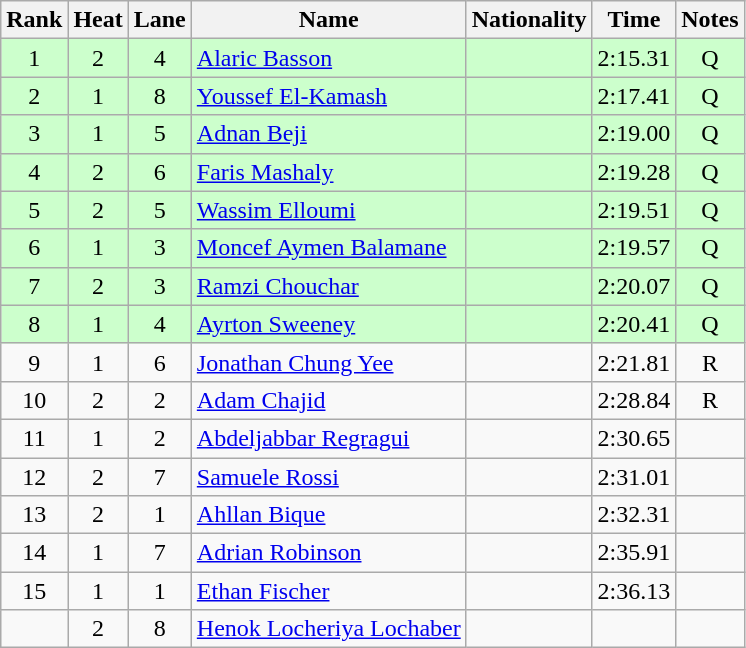<table class="wikitable sortable" style="text-align:center">
<tr>
<th>Rank</th>
<th>Heat</th>
<th>Lane</th>
<th>Name</th>
<th>Nationality</th>
<th>Time</th>
<th>Notes</th>
</tr>
<tr bgcolor=ccffcc>
<td>1</td>
<td>2</td>
<td>4</td>
<td align=left><a href='#'>Alaric Basson</a></td>
<td align=left></td>
<td>2:15.31</td>
<td>Q</td>
</tr>
<tr bgcolor=ccffcc>
<td>2</td>
<td>1</td>
<td>8</td>
<td align=left><a href='#'>Youssef El-Kamash</a></td>
<td align=left></td>
<td>2:17.41</td>
<td>Q</td>
</tr>
<tr bgcolor=ccffcc>
<td>3</td>
<td>1</td>
<td>5</td>
<td align=left><a href='#'>Adnan Beji</a></td>
<td align=left></td>
<td>2:19.00</td>
<td>Q</td>
</tr>
<tr bgcolor=ccffcc>
<td>4</td>
<td>2</td>
<td>6</td>
<td align=left><a href='#'>Faris Mashaly</a></td>
<td align=left></td>
<td>2:19.28</td>
<td>Q</td>
</tr>
<tr bgcolor=ccffcc>
<td>5</td>
<td>2</td>
<td>5</td>
<td align=left><a href='#'>Wassim Elloumi</a></td>
<td align=left></td>
<td>2:19.51</td>
<td>Q</td>
</tr>
<tr bgcolor=ccffcc>
<td>6</td>
<td>1</td>
<td>3</td>
<td align=left><a href='#'>Moncef Aymen Balamane</a></td>
<td align=left></td>
<td>2:19.57</td>
<td>Q</td>
</tr>
<tr bgcolor=ccffcc>
<td>7</td>
<td>2</td>
<td>3</td>
<td align=left><a href='#'>Ramzi Chouchar</a></td>
<td align=left></td>
<td>2:20.07</td>
<td>Q</td>
</tr>
<tr bgcolor=ccffcc>
<td>8</td>
<td>1</td>
<td>4</td>
<td align=left><a href='#'>Ayrton Sweeney</a></td>
<td align=left></td>
<td>2:20.41</td>
<td>Q</td>
</tr>
<tr>
<td>9</td>
<td>1</td>
<td>6</td>
<td align=left><a href='#'>Jonathan Chung Yee</a></td>
<td align=left></td>
<td>2:21.81</td>
<td>R</td>
</tr>
<tr>
<td>10</td>
<td>2</td>
<td>2</td>
<td align=left><a href='#'>Adam Chajid</a></td>
<td align=left></td>
<td>2:28.84</td>
<td>R</td>
</tr>
<tr>
<td>11</td>
<td>1</td>
<td>2</td>
<td align=left><a href='#'>Abdeljabbar Regragui</a></td>
<td align=left></td>
<td>2:30.65</td>
<td></td>
</tr>
<tr>
<td>12</td>
<td>2</td>
<td>7</td>
<td align=left><a href='#'>Samuele Rossi</a></td>
<td align=left></td>
<td>2:31.01</td>
<td></td>
</tr>
<tr>
<td>13</td>
<td>2</td>
<td>1</td>
<td align=left><a href='#'>Ahllan Bique</a></td>
<td align=left></td>
<td>2:32.31</td>
<td></td>
</tr>
<tr>
<td>14</td>
<td>1</td>
<td>7</td>
<td align=left><a href='#'>Adrian Robinson</a></td>
<td align=left></td>
<td>2:35.91</td>
<td></td>
</tr>
<tr>
<td>15</td>
<td>1</td>
<td>1</td>
<td align=left><a href='#'>Ethan Fischer</a></td>
<td align=left></td>
<td>2:36.13</td>
<td></td>
</tr>
<tr>
<td></td>
<td>2</td>
<td>8</td>
<td align=left><a href='#'>Henok Locheriya Lochaber</a></td>
<td align=left></td>
<td></td>
<td></td>
</tr>
</table>
